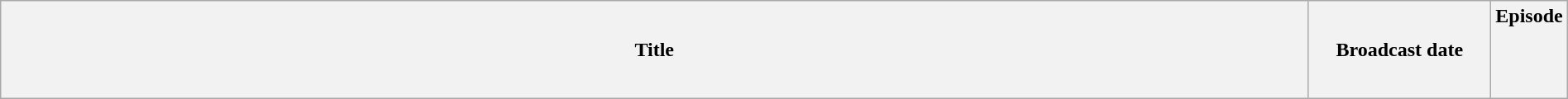<table class="wikitable plainrowheaders" style="width:100%; margin:auto;">
<tr>
<th>Title</th>
<th width="140">Broadcast date</th>
<th width="40">Episode<br><br><br><br></th>
</tr>
</table>
